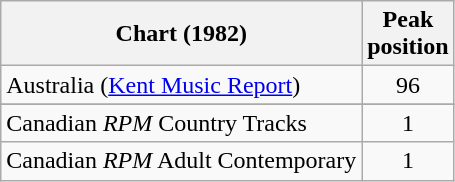<table class="wikitable sortable">
<tr>
<th>Chart (1982)</th>
<th>Peak<br>position</th>
</tr>
<tr>
<td>Australia (<a href='#'>Kent Music Report</a>)</td>
<td style="text-align:center;">96</td>
</tr>
<tr>
</tr>
<tr>
</tr>
<tr>
</tr>
<tr>
<td>Canadian <em>RPM</em> Country Tracks</td>
<td align="center">1</td>
</tr>
<tr>
<td>Canadian <em>RPM</em> Adult Contemporary</td>
<td align="center">1</td>
</tr>
</table>
